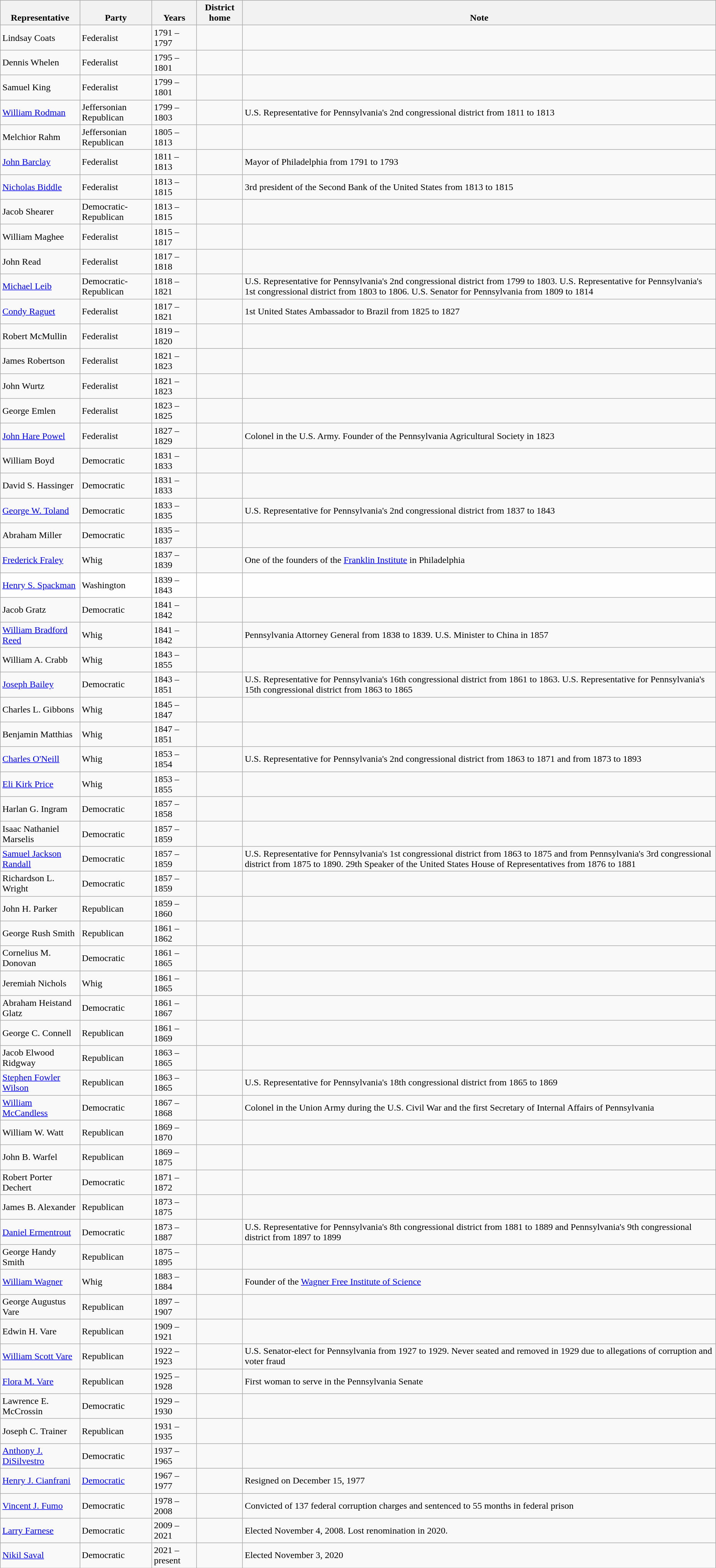<table class=wikitable>
<tr valign=bottom>
<th>Representative</th>
<th>Party</th>
<th>Years</th>
<th>District home</th>
<th>Note</th>
</tr>
<tr>
<td>Lindsay Coats</td>
<td>Federalist</td>
<td>1791 – 1797</td>
<td></td>
<td></td>
</tr>
<tr>
<td>Dennis Whelen</td>
<td>Federalist</td>
<td>1795 – 1801</td>
<td></td>
<td></td>
</tr>
<tr>
<td>Samuel King</td>
<td>Federalist</td>
<td>1799 – 1801</td>
<td></td>
<td></td>
</tr>
<tr>
<td><a href='#'>William Rodman</a></td>
<td>Jeffersonian Republican</td>
<td>1799 – 1803</td>
<td></td>
<td>U.S. Representative for Pennsylvania's 2nd congressional district from 1811 to 1813</td>
</tr>
<tr>
<td>Melchior Rahm</td>
<td>Jeffersonian Republican</td>
<td>1805 – 1813</td>
<td></td>
<td></td>
</tr>
<tr>
<td><a href='#'>John Barclay</a></td>
<td>Federalist</td>
<td>1811 – 1813</td>
<td></td>
<td>Mayor of Philadelphia from 1791 to 1793</td>
</tr>
<tr>
<td><a href='#'>Nicholas Biddle</a></td>
<td>Federalist</td>
<td>1813 – 1815</td>
<td></td>
<td>3rd president of the Second Bank of the United States from 1813 to 1815</td>
</tr>
<tr>
<td>Jacob Shearer</td>
<td>Democratic-Republican</td>
<td>1813 – 1815</td>
<td></td>
<td></td>
</tr>
<tr>
<td>William Maghee</td>
<td>Federalist</td>
<td>1815 – 1817</td>
<td></td>
<td></td>
</tr>
<tr>
<td>John Read</td>
<td>Federalist</td>
<td>1817 – 1818</td>
<td></td>
<td></td>
</tr>
<tr>
<td><a href='#'>Michael Leib</a></td>
<td>Democratic-Republican</td>
<td>1818 – 1821</td>
<td></td>
<td>U.S. Representative for Pennsylvania's 2nd congressional district from 1799 to 1803.  U.S. Representative for Pennsylvania's 1st congressional district from 1803 to 1806.  U.S. Senator for Pennsylvania from 1809 to 1814</td>
</tr>
<tr>
<td><a href='#'>Condy Raguet</a></td>
<td>Federalist</td>
<td>1817 – 1821</td>
<td></td>
<td>1st United States Ambassador to Brazil from 1825 to 1827</td>
</tr>
<tr>
<td>Robert McMullin</td>
<td>Federalist</td>
<td>1819 – 1820</td>
<td></td>
<td></td>
</tr>
<tr>
<td>James Robertson</td>
<td>Federalist</td>
<td>1821 – 1823</td>
<td></td>
<td></td>
</tr>
<tr>
<td>John Wurtz</td>
<td>Federalist</td>
<td>1821 – 1823</td>
<td></td>
<td></td>
</tr>
<tr>
<td>George Emlen</td>
<td>Federalist</td>
<td>1823 – 1825</td>
<td></td>
<td></td>
</tr>
<tr>
<td><a href='#'>John Hare Powel</a></td>
<td>Federalist</td>
<td>1827 – 1829</td>
<td></td>
<td>Colonel in the U.S. Army.  Founder of the Pennsylvania Agricultural Society in 1823</td>
</tr>
<tr>
<td>William Boyd</td>
<td>Democratic</td>
<td>1831 – 1833</td>
<td></td>
<td></td>
</tr>
<tr>
<td>David S. Hassinger</td>
<td>Democratic</td>
<td>1831 – 1833</td>
<td></td>
<td></td>
</tr>
<tr>
<td><a href='#'>George W. Toland</a></td>
<td>Democratic</td>
<td>1833 – 1835</td>
<td></td>
<td>U.S. Representative for Pennsylvania's 2nd congressional district from 1837 to 1843</td>
</tr>
<tr>
<td>Abraham Miller</td>
<td>Democratic</td>
<td>1835 – 1837</td>
<td></td>
<td></td>
</tr>
<tr>
<td><a href='#'>Frederick Fraley</a></td>
<td>Whig</td>
<td>1837 – 1839</td>
<td></td>
<td>One of the founders of the <a href='#'>Franklin Institute</a> in Philadelphia</td>
</tr>
<tr style="background:#fefefe">
<td><a href='#'>Henry S. Spackman</a></td>
<td>Washington</td>
<td>1839 – 1843</td>
<td></td>
<td></td>
</tr>
<tr>
<td>Jacob Gratz</td>
<td>Democratic</td>
<td>1841 – 1842</td>
<td></td>
<td></td>
</tr>
<tr>
<td><a href='#'>William Bradford Reed</a></td>
<td>Whig</td>
<td>1841 – 1842</td>
<td></td>
<td>Pennsylvania Attorney General from 1838 to 1839.  U.S. Minister to China in 1857</td>
</tr>
<tr>
<td>William A. Crabb</td>
<td>Whig</td>
<td>1843 – 1855</td>
<td></td>
<td></td>
</tr>
<tr>
<td><a href='#'>Joseph Bailey</a></td>
<td>Democratic</td>
<td>1843 – 1851</td>
<td></td>
<td>U.S. Representative for Pennsylvania's 16th congressional district from 1861 to 1863.  U.S. Representative for Pennsylvania's 15th congressional district from 1863 to 1865</td>
</tr>
<tr>
<td>Charles L. Gibbons</td>
<td>Whig</td>
<td>1845 – 1847</td>
<td></td>
<td></td>
</tr>
<tr>
<td>Benjamin Matthias</td>
<td>Whig</td>
<td>1847 – 1851</td>
<td></td>
<td></td>
</tr>
<tr>
<td><a href='#'>Charles O'Neill</a></td>
<td>Whig</td>
<td>1853 – 1854</td>
<td></td>
<td>U.S. Representative for Pennsylvania's 2nd congressional district from 1863 to 1871 and from 1873 to 1893</td>
</tr>
<tr>
<td><a href='#'>Eli Kirk Price</a></td>
<td>Whig</td>
<td>1853 – 1855</td>
<td></td>
<td></td>
</tr>
<tr>
<td>Harlan G. Ingram</td>
<td>Democratic</td>
<td>1857 – 1858</td>
<td></td>
<td></td>
</tr>
<tr>
<td>Isaac Nathaniel Marselis</td>
<td>Democratic</td>
<td>1857 – 1859</td>
<td></td>
<td></td>
</tr>
<tr>
<td><a href='#'>Samuel Jackson Randall</a></td>
<td>Democratic</td>
<td>1857 – 1859</td>
<td></td>
<td>U.S. Representative for Pennsylvania's 1st congressional district from 1863 to 1875 and from Pennsylvania's 3rd congressional district from 1875 to 1890.  29th Speaker of the United States House of Representatives from 1876 to 1881</td>
</tr>
<tr>
<td>Richardson L. Wright</td>
<td>Democratic</td>
<td>1857 – 1859</td>
<td></td>
<td></td>
</tr>
<tr>
<td>John H. Parker</td>
<td>Republican</td>
<td>1859 – 1860</td>
<td></td>
<td></td>
</tr>
<tr>
<td>George Rush Smith</td>
<td>Republican</td>
<td>1861 – 1862</td>
<td></td>
<td></td>
</tr>
<tr>
<td>Cornelius M. Donovan</td>
<td>Democratic</td>
<td>1861 – 1865</td>
<td></td>
<td></td>
</tr>
<tr>
<td>Jeremiah Nichols</td>
<td>Whig</td>
<td>1861 – 1865</td>
<td></td>
<td></td>
</tr>
<tr>
<td>Abraham Heistand Glatz</td>
<td>Democratic</td>
<td>1861 – 1867</td>
<td></td>
<td></td>
</tr>
<tr>
<td>George C. Connell</td>
<td>Republican</td>
<td>1861 – 1869</td>
<td></td>
<td></td>
</tr>
<tr>
<td>Jacob Elwood Ridgway</td>
<td>Republican</td>
<td>1863 – 1865</td>
<td></td>
<td></td>
</tr>
<tr>
<td><a href='#'>Stephen Fowler Wilson</a></td>
<td>Republican</td>
<td>1863 – 1865</td>
<td></td>
<td>U.S. Representative for Pennsylvania's 18th congressional district from 1865 to 1869</td>
</tr>
<tr>
<td><a href='#'>William McCandless</a></td>
<td>Democratic</td>
<td>1867 – 1868</td>
<td></td>
<td>Colonel in the Union Army during the U.S. Civil War and the first Secretary of Internal Affairs of Pennsylvania</td>
</tr>
<tr>
<td>William W. Watt</td>
<td>Republican</td>
<td>1869 – 1870</td>
<td></td>
<td></td>
</tr>
<tr>
<td>John B. Warfel</td>
<td>Republican</td>
<td>1869 – 1875</td>
<td></td>
<td></td>
</tr>
<tr>
<td>Robert Porter Dechert</td>
<td>Democratic</td>
<td>1871 – 1872</td>
<td></td>
<td></td>
</tr>
<tr>
<td>James B. Alexander</td>
<td>Republican</td>
<td>1873 – 1875</td>
<td></td>
<td></td>
</tr>
<tr>
<td><a href='#'>Daniel Ermentrout</a></td>
<td>Democratic</td>
<td>1873 – 1887</td>
<td></td>
<td>U.S. Representative for Pennsylvania's 8th congressional district from 1881 to 1889 and Pennsylvania's 9th congressional district from 1897 to 1899</td>
</tr>
<tr>
<td>George Handy Smith</td>
<td>Republican</td>
<td>1875 – 1895</td>
<td></td>
<td></td>
</tr>
<tr>
<td><a href='#'>William Wagner</a></td>
<td>Whig</td>
<td>1883 – 1884</td>
<td></td>
<td>Founder of the <a href='#'>Wagner Free Institute of Science</a></td>
</tr>
<tr>
<td>George Augustus Vare</td>
<td>Republican</td>
<td>1897 – 1907</td>
<td></td>
<td></td>
</tr>
<tr>
<td>Edwin H. Vare</td>
<td>Republican</td>
<td>1909 – 1921</td>
<td></td>
<td></td>
</tr>
<tr>
<td><a href='#'>William Scott Vare</a></td>
<td>Republican</td>
<td>1922 – 1923</td>
<td></td>
<td>U.S. Senator-elect for Pennsylvania from 1927 to 1929.  Never seated and removed in 1929 due to allegations of corruption and voter fraud</td>
</tr>
<tr>
<td><a href='#'>Flora M. Vare</a></td>
<td>Republican</td>
<td>1925 – 1928</td>
<td></td>
<td>First woman to serve in the Pennsylvania Senate</td>
</tr>
<tr>
<td>Lawrence E. McCrossin</td>
<td>Democratic</td>
<td>1929 – 1930</td>
<td></td>
<td></td>
</tr>
<tr>
<td>Joseph C. Trainer</td>
<td>Republican</td>
<td>1931 – 1935</td>
<td></td>
<td></td>
</tr>
<tr>
<td><a href='#'>Anthony J. DiSilvestro</a></td>
<td>Democratic</td>
<td>1937 – 1965</td>
<td></td>
<td></td>
</tr>
<tr>
<td><a href='#'>Henry J. Cianfrani</a></td>
<td><a href='#'>Democratic</a></td>
<td>1967 – 1977</td>
<td></td>
<td>Resigned on December 15, 1977</td>
</tr>
<tr>
<td><a href='#'>Vincent J. Fumo</a></td>
<td>Democratic</td>
<td>1978 – 2008</td>
<td></td>
<td>Convicted of 137 federal corruption charges and sentenced to 55 months in federal prison</td>
</tr>
<tr>
<td><a href='#'>Larry Farnese</a></td>
<td>Democratic</td>
<td>2009 – 2021</td>
<td></td>
<td>Elected November 4, 2008. Lost renomination in 2020.</td>
</tr>
<tr>
<td><a href='#'>Nikil Saval</a></td>
<td>Democratic</td>
<td>2021 – present</td>
<td></td>
<td>Elected November 3, 2020</td>
</tr>
</table>
